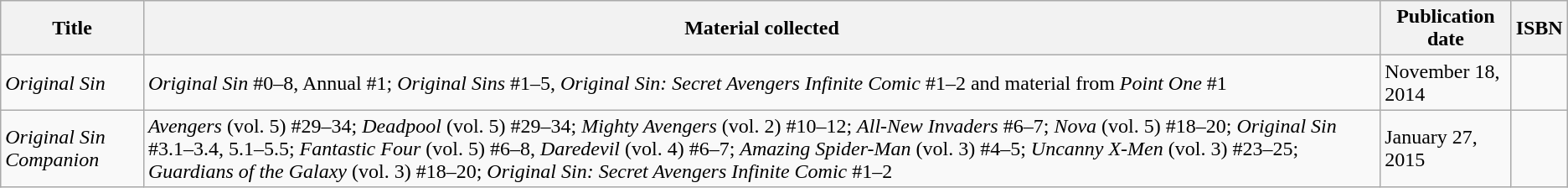<table class="wikitable">
<tr>
<th>Title</th>
<th>Material collected</th>
<th>Publication date</th>
<th>ISBN</th>
</tr>
<tr>
<td><em>Original Sin</em></td>
<td><em>Original Sin</em> #0–8, Annual #1; <em>Original Sins</em> #1–5, <em>Original Sin: Secret Avengers Infinite Comic</em> #1–2 and material from <em>Point One</em> #1</td>
<td>November 18, 2014</td>
<td></td>
</tr>
<tr>
<td><em>Original Sin Companion</em></td>
<td><em>Avengers</em> (vol. 5) #29–34; <em>Deadpool</em> (vol. 5) #29–34; <em>Mighty Avengers</em> (vol. 2) #10–12; <em>All-New Invaders</em> #6–7; <em>Nova</em> (vol. 5) #18–20; <em>Original Sin</em> #3.1–3.4, 5.1–5.5; <em>Fantastic Four</em> (vol. 5) #6–8, <em>Daredevil</em> (vol. 4) #6–7; <em>Amazing Spider-Man</em> (vol. 3) #4–5; <em>Uncanny X-Men</em> (vol. 3) #23–25; <em>Guardians of the Galaxy</em> (vol. 3) #18–20; <em>Original Sin: Secret Avengers Infinite Comic</em> #1–2</td>
<td>January 27, 2015</td>
<td></td>
</tr>
</table>
